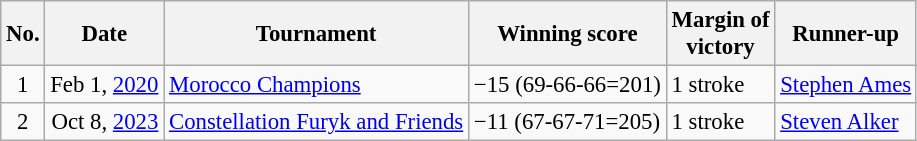<table class="wikitable" style="font-size:95%;">
<tr>
<th>No.</th>
<th>Date</th>
<th>Tournament</th>
<th>Winning score</th>
<th>Margin of<br>victory</th>
<th>Runner-up</th>
</tr>
<tr>
<td align=center>1</td>
<td align=right>Feb 1, <a href='#'>2020</a></td>
<td><a href='#'>Morocco Champions</a></td>
<td>−15 (69-66-66=201)</td>
<td>1 stroke</td>
<td> <a href='#'>Stephen Ames</a></td>
</tr>
<tr>
<td align=center>2</td>
<td align=right>Oct 8, <a href='#'>2023</a></td>
<td><a href='#'>Constellation Furyk and Friends</a></td>
<td>−11 (67-67-71=205)</td>
<td>1 stroke</td>
<td> <a href='#'>Steven Alker</a></td>
</tr>
</table>
